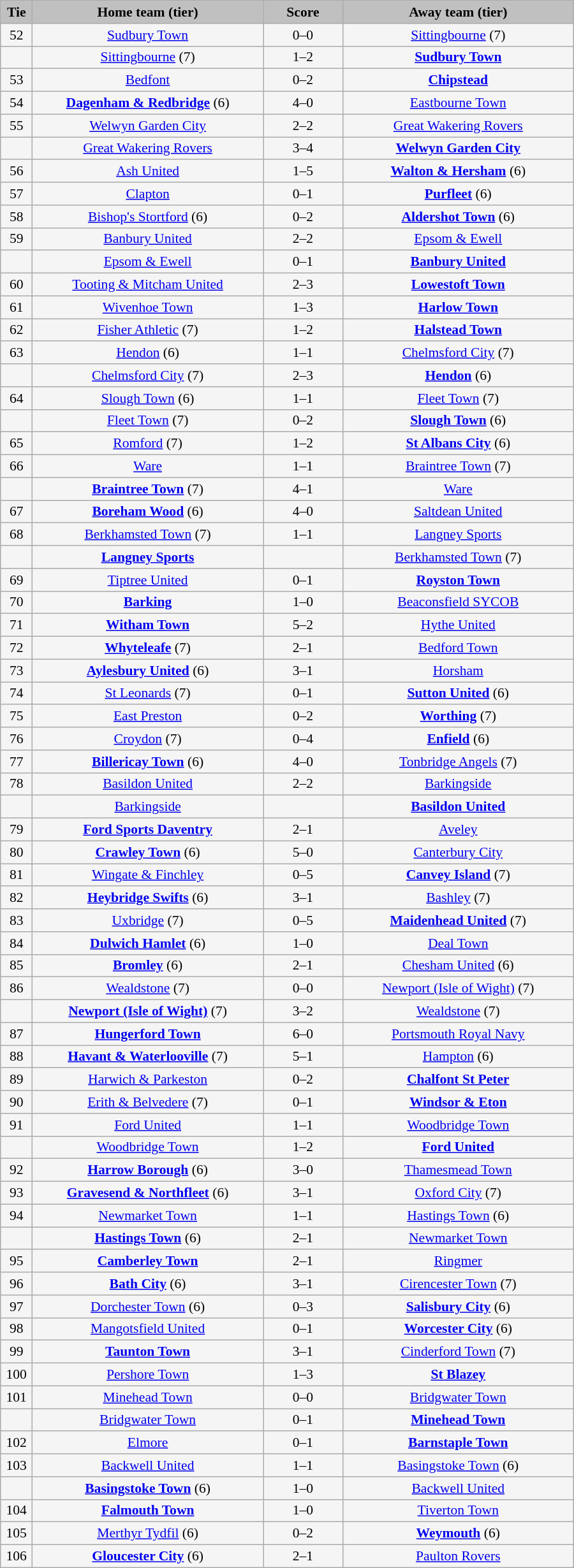<table class="wikitable" style="width: 600px; background:WhiteSmoke; text-align:center; font-size:90%">
<tr>
<td scope="col" style="width:  5.00%; background:silver;"><strong>Tie</strong></td>
<td scope="col" style="width: 36.25%; background:silver;"><strong>Home team (tier)</strong></td>
<td scope="col" style="width: 12.50%; background:silver;"><strong>Score</strong></td>
<td scope="col" style="width: 36.25%; background:silver;"><strong>Away team (tier)</strong></td>
</tr>
<tr>
<td>52</td>
<td><a href='#'>Sudbury Town</a></td>
<td>0–0</td>
<td><a href='#'>Sittingbourne</a> (7)</td>
</tr>
<tr>
<td><em></em></td>
<td><a href='#'>Sittingbourne</a> (7)</td>
<td>1–2</td>
<td><strong><a href='#'>Sudbury Town</a></strong></td>
</tr>
<tr>
<td>53</td>
<td><a href='#'>Bedfont</a></td>
<td>0–2</td>
<td><strong><a href='#'>Chipstead</a></strong></td>
</tr>
<tr>
<td>54</td>
<td><strong><a href='#'>Dagenham & Redbridge</a></strong> (6)</td>
<td>4–0</td>
<td><a href='#'>Eastbourne Town</a></td>
</tr>
<tr>
<td>55</td>
<td><a href='#'>Welwyn Garden City</a></td>
<td>2–2</td>
<td><a href='#'>Great Wakering Rovers</a></td>
</tr>
<tr>
<td><em></em></td>
<td><a href='#'>Great Wakering Rovers</a></td>
<td>3–4</td>
<td><strong><a href='#'>Welwyn Garden City</a></strong></td>
</tr>
<tr>
<td>56</td>
<td><a href='#'>Ash United</a></td>
<td>1–5</td>
<td><strong><a href='#'>Walton & Hersham</a></strong> (6)</td>
</tr>
<tr>
<td>57</td>
<td><a href='#'>Clapton</a></td>
<td>0–1</td>
<td><strong><a href='#'>Purfleet</a></strong> (6)</td>
</tr>
<tr>
<td>58</td>
<td><a href='#'>Bishop's Stortford</a> (6)</td>
<td>0–2</td>
<td><strong><a href='#'>Aldershot Town</a></strong> (6)</td>
</tr>
<tr>
<td>59</td>
<td><a href='#'>Banbury United</a></td>
<td>2–2</td>
<td><a href='#'>Epsom & Ewell</a></td>
</tr>
<tr>
<td><em></em></td>
<td><a href='#'>Epsom & Ewell</a></td>
<td>0–1</td>
<td><strong><a href='#'>Banbury United</a></strong></td>
</tr>
<tr>
<td>60</td>
<td><a href='#'>Tooting & Mitcham United</a></td>
<td>2–3</td>
<td><strong><a href='#'>Lowestoft Town</a></strong></td>
</tr>
<tr>
<td>61</td>
<td><a href='#'>Wivenhoe Town</a></td>
<td>1–3</td>
<td><strong><a href='#'>Harlow Town</a></strong></td>
</tr>
<tr>
<td>62</td>
<td><a href='#'>Fisher Athletic</a> (7)</td>
<td>1–2</td>
<td><strong><a href='#'>Halstead Town</a></strong></td>
</tr>
<tr>
<td>63</td>
<td><a href='#'>Hendon</a> (6)</td>
<td>1–1</td>
<td><a href='#'>Chelmsford City</a> (7)</td>
</tr>
<tr>
<td><em></em></td>
<td><a href='#'>Chelmsford City</a> (7)</td>
<td>2–3</td>
<td><strong><a href='#'>Hendon</a></strong> (6)</td>
</tr>
<tr>
<td>64</td>
<td><a href='#'>Slough Town</a> (6)</td>
<td>1–1</td>
<td><a href='#'>Fleet Town</a> (7)</td>
</tr>
<tr>
<td><em></em></td>
<td><a href='#'>Fleet Town</a> (7)</td>
<td>0–2</td>
<td><strong><a href='#'>Slough Town</a></strong> (6)</td>
</tr>
<tr>
<td>65</td>
<td><a href='#'>Romford</a> (7)</td>
<td>1–2</td>
<td><strong><a href='#'>St Albans City</a></strong> (6)</td>
</tr>
<tr>
<td>66</td>
<td><a href='#'>Ware</a></td>
<td>1–1</td>
<td><a href='#'>Braintree Town</a> (7)</td>
</tr>
<tr>
<td><em></em></td>
<td><strong><a href='#'>Braintree Town</a></strong> (7)</td>
<td>4–1</td>
<td><a href='#'>Ware</a></td>
</tr>
<tr>
<td>67</td>
<td><strong><a href='#'>Boreham Wood</a></strong> (6)</td>
<td>4–0</td>
<td><a href='#'>Saltdean United</a></td>
</tr>
<tr>
<td>68</td>
<td><a href='#'>Berkhamsted Town</a> (7)</td>
<td>1–1</td>
<td><a href='#'>Langney Sports</a></td>
</tr>
<tr>
<td><em></em></td>
<td><strong><a href='#'>Langney Sports</a></strong></td>
<td></td>
<td><a href='#'>Berkhamsted Town</a> (7)</td>
</tr>
<tr>
<td>69</td>
<td><a href='#'>Tiptree United</a></td>
<td>0–1</td>
<td><strong><a href='#'>Royston Town</a></strong></td>
</tr>
<tr>
<td>70</td>
<td><strong><a href='#'>Barking</a></strong></td>
<td>1–0</td>
<td><a href='#'>Beaconsfield SYCOB</a></td>
</tr>
<tr>
<td>71</td>
<td><strong><a href='#'>Witham Town</a></strong></td>
<td>5–2</td>
<td><a href='#'>Hythe United</a></td>
</tr>
<tr>
<td>72</td>
<td><strong><a href='#'>Whyteleafe</a></strong> (7)</td>
<td>2–1</td>
<td><a href='#'>Bedford Town</a></td>
</tr>
<tr>
<td>73</td>
<td><strong><a href='#'>Aylesbury United</a></strong> (6)</td>
<td>3–1</td>
<td><a href='#'>Horsham</a></td>
</tr>
<tr>
<td>74</td>
<td><a href='#'>St Leonards</a> (7)</td>
<td>0–1</td>
<td><strong><a href='#'>Sutton United</a></strong> (6)</td>
</tr>
<tr>
<td>75</td>
<td><a href='#'>East Preston</a></td>
<td>0–2</td>
<td><strong><a href='#'>Worthing</a></strong> (7)</td>
</tr>
<tr>
<td>76</td>
<td><a href='#'>Croydon</a> (7)</td>
<td>0–4</td>
<td><strong><a href='#'>Enfield</a></strong> (6)</td>
</tr>
<tr>
<td>77</td>
<td><strong><a href='#'>Billericay Town</a></strong> (6)</td>
<td>4–0</td>
<td><a href='#'>Tonbridge Angels</a> (7)</td>
</tr>
<tr>
<td>78</td>
<td><a href='#'>Basildon United</a></td>
<td>2–2</td>
<td><a href='#'>Barkingside</a></td>
</tr>
<tr>
<td><em></em></td>
<td><a href='#'>Barkingside</a></td>
<td></td>
<td><strong><a href='#'>Basildon United</a></strong></td>
</tr>
<tr>
<td>79</td>
<td><strong><a href='#'>Ford Sports Daventry</a></strong></td>
<td>2–1</td>
<td><a href='#'>Aveley</a></td>
</tr>
<tr>
<td>80</td>
<td><strong><a href='#'>Crawley Town</a></strong> (6)</td>
<td>5–0</td>
<td><a href='#'>Canterbury City</a></td>
</tr>
<tr>
<td>81</td>
<td><a href='#'>Wingate & Finchley</a></td>
<td>0–5</td>
<td><strong><a href='#'>Canvey Island</a></strong> (7)</td>
</tr>
<tr>
<td>82</td>
<td><strong><a href='#'>Heybridge Swifts</a></strong> (6)</td>
<td>3–1</td>
<td><a href='#'>Bashley</a> (7)</td>
</tr>
<tr>
<td>83</td>
<td><a href='#'>Uxbridge</a> (7)</td>
<td>0–5</td>
<td><strong><a href='#'>Maidenhead United</a></strong> (7)</td>
</tr>
<tr>
<td>84</td>
<td><strong><a href='#'>Dulwich Hamlet</a></strong> (6)</td>
<td>1–0</td>
<td><a href='#'>Deal Town</a></td>
</tr>
<tr>
<td>85</td>
<td><strong><a href='#'>Bromley</a></strong> (6)</td>
<td>2–1</td>
<td><a href='#'>Chesham United</a> (6)</td>
</tr>
<tr>
<td>86</td>
<td><a href='#'>Wealdstone</a> (7)</td>
<td>0–0</td>
<td><a href='#'>Newport (Isle of Wight)</a> (7)</td>
</tr>
<tr>
<td><em></em></td>
<td><strong><a href='#'>Newport (Isle of Wight)</a></strong> (7)</td>
<td>3–2</td>
<td><a href='#'>Wealdstone</a> (7)</td>
</tr>
<tr>
<td>87</td>
<td><strong><a href='#'>Hungerford Town</a></strong></td>
<td>6–0</td>
<td><a href='#'>Portsmouth Royal Navy</a></td>
</tr>
<tr>
<td>88</td>
<td><strong><a href='#'>Havant & Waterlooville</a></strong> (7)</td>
<td>5–1</td>
<td><a href='#'>Hampton</a> (6)</td>
</tr>
<tr>
<td>89</td>
<td><a href='#'>Harwich & Parkeston</a></td>
<td>0–2</td>
<td><strong><a href='#'>Chalfont St Peter</a></strong></td>
</tr>
<tr>
<td>90</td>
<td><a href='#'>Erith & Belvedere</a> (7)</td>
<td>0–1</td>
<td><strong><a href='#'>Windsor & Eton</a></strong></td>
</tr>
<tr>
<td>91</td>
<td><a href='#'>Ford United</a></td>
<td>1–1</td>
<td><a href='#'>Woodbridge Town</a></td>
</tr>
<tr>
<td><em></em></td>
<td><a href='#'>Woodbridge Town</a></td>
<td>1–2</td>
<td><strong><a href='#'>Ford United</a></strong></td>
</tr>
<tr>
<td>92</td>
<td><strong><a href='#'>Harrow Borough</a></strong> (6)</td>
<td>3–0</td>
<td><a href='#'>Thamesmead Town</a></td>
</tr>
<tr>
<td>93</td>
<td><strong><a href='#'>Gravesend & Northfleet</a></strong> (6)</td>
<td>3–1</td>
<td><a href='#'>Oxford City</a> (7)</td>
</tr>
<tr>
<td>94</td>
<td><a href='#'>Newmarket Town</a></td>
<td>1–1</td>
<td><a href='#'>Hastings Town</a> (6)</td>
</tr>
<tr>
<td><em></em></td>
<td><strong><a href='#'>Hastings Town</a></strong> (6)</td>
<td>2–1</td>
<td><a href='#'>Newmarket Town</a></td>
</tr>
<tr>
<td>95</td>
<td><strong><a href='#'>Camberley Town</a></strong></td>
<td>2–1</td>
<td><a href='#'>Ringmer</a></td>
</tr>
<tr>
<td>96</td>
<td><strong><a href='#'>Bath City</a></strong> (6)</td>
<td>3–1</td>
<td><a href='#'>Cirencester Town</a> (7)</td>
</tr>
<tr>
<td>97</td>
<td><a href='#'>Dorchester Town</a> (6)</td>
<td>0–3</td>
<td><strong><a href='#'>Salisbury City</a></strong> (6)</td>
</tr>
<tr>
<td>98</td>
<td><a href='#'>Mangotsfield United</a></td>
<td>0–1</td>
<td><strong><a href='#'>Worcester City</a></strong> (6)</td>
</tr>
<tr>
<td>99</td>
<td><strong><a href='#'>Taunton Town</a></strong></td>
<td>3–1</td>
<td><a href='#'>Cinderford Town</a> (7)</td>
</tr>
<tr>
<td>100</td>
<td><a href='#'>Pershore Town</a></td>
<td>1–3</td>
<td><strong><a href='#'>St Blazey</a></strong></td>
</tr>
<tr>
<td>101</td>
<td><a href='#'>Minehead Town</a></td>
<td>0–0</td>
<td><a href='#'>Bridgwater Town</a></td>
</tr>
<tr>
<td><em></em></td>
<td><a href='#'>Bridgwater Town</a></td>
<td>0–1</td>
<td><strong><a href='#'>Minehead Town</a></strong></td>
</tr>
<tr>
<td>102</td>
<td><a href='#'>Elmore</a></td>
<td>0–1</td>
<td><strong><a href='#'>Barnstaple Town</a></strong></td>
</tr>
<tr>
<td>103</td>
<td><a href='#'>Backwell United</a></td>
<td>1–1</td>
<td><a href='#'>Basingstoke Town</a> (6)</td>
</tr>
<tr>
<td><em></em></td>
<td><strong><a href='#'>Basingstoke Town</a></strong> (6)</td>
<td>1–0</td>
<td><a href='#'>Backwell United</a></td>
</tr>
<tr>
<td>104</td>
<td><strong><a href='#'>Falmouth Town</a></strong></td>
<td>1–0</td>
<td><a href='#'>Tiverton Town</a></td>
</tr>
<tr>
<td>105</td>
<td><a href='#'>Merthyr Tydfil</a> (6)</td>
<td>0–2</td>
<td><strong><a href='#'>Weymouth</a></strong> (6)</td>
</tr>
<tr>
<td>106</td>
<td><strong><a href='#'>Gloucester City</a></strong> (6)</td>
<td>2–1</td>
<td><a href='#'>Paulton Rovers</a></td>
</tr>
</table>
